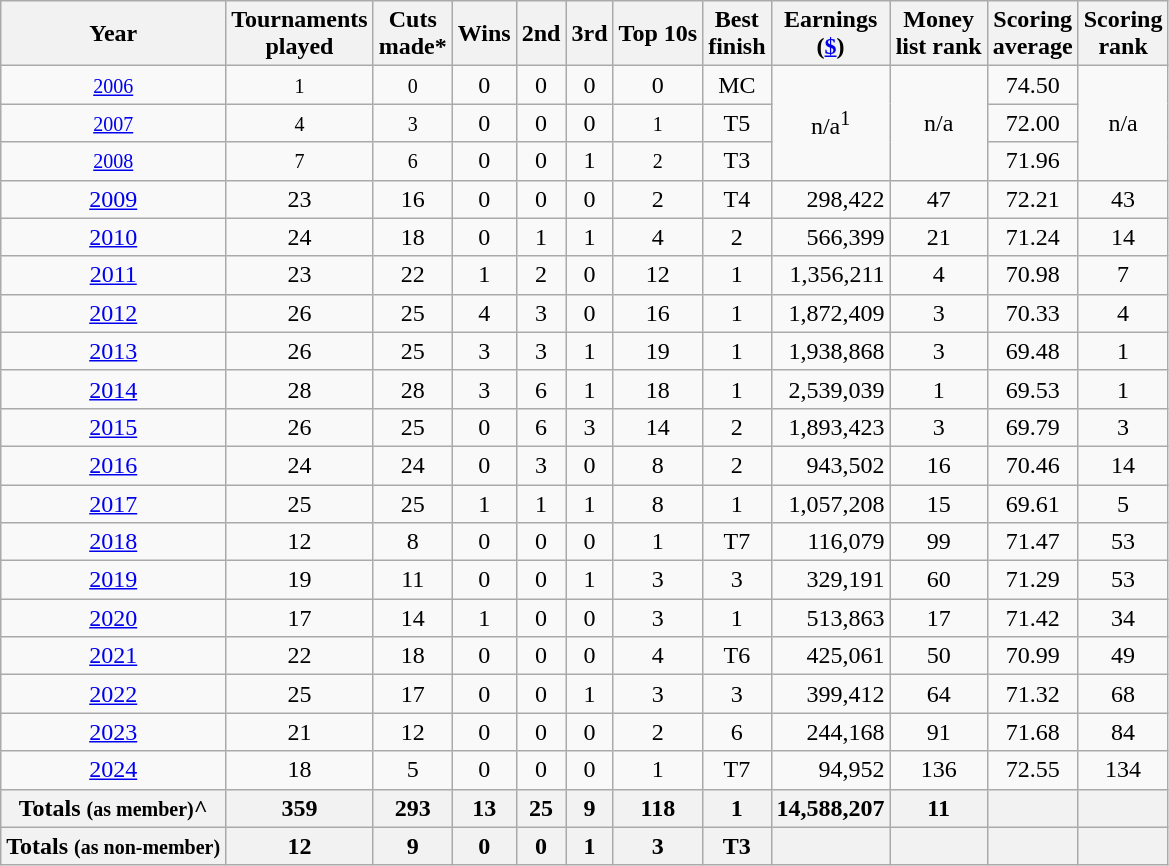<table class="wikitable" style="text-align:center; ">
<tr>
<th>Year</th>
<th>Tournaments <br>played</th>
<th>Cuts <br>made*</th>
<th>Wins</th>
<th>2nd</th>
<th>3rd</th>
<th>Top 10s</th>
<th>Best <br>finish</th>
<th>Earnings<br>(<a href='#'>$</a>)</th>
<th>Money <br>list rank</th>
<th>Scoring <br>average</th>
<th>Scoring<br>rank</th>
</tr>
<tr>
<td><small><a href='#'>2006</a></small></td>
<td><small>1</small></td>
<td><small>0</small></td>
<td>0</td>
<td>0</td>
<td>0</td>
<td>0</td>
<td>MC</td>
<td rowspan=3>n/a<sup>1</sup></td>
<td rowspan=3>n/a</td>
<td>74.50</td>
<td rowspan=3>n/a</td>
</tr>
<tr>
<td><small><a href='#'>2007</a></small></td>
<td><small>4</small></td>
<td><small>3</small></td>
<td>0</td>
<td>0</td>
<td>0</td>
<td><small>1</small></td>
<td>T5</td>
<td>72.00</td>
</tr>
<tr>
<td><small><a href='#'>2008</a></small></td>
<td><small>7</small></td>
<td><small>6</small></td>
<td>0</td>
<td>0</td>
<td>1</td>
<td><small>2</small></td>
<td>T3</td>
<td>71.96</td>
</tr>
<tr>
<td><a href='#'>2009</a></td>
<td>23</td>
<td>16</td>
<td>0</td>
<td>0</td>
<td>0</td>
<td>2</td>
<td>T4</td>
<td align=right>298,422</td>
<td>47</td>
<td>72.21</td>
<td>43</td>
</tr>
<tr>
<td><a href='#'>2010</a></td>
<td>24</td>
<td>18</td>
<td>0</td>
<td>1</td>
<td>1</td>
<td>4</td>
<td>2</td>
<td align=right>566,399</td>
<td>21</td>
<td>71.24</td>
<td>14</td>
</tr>
<tr>
<td><a href='#'>2011</a></td>
<td>23</td>
<td>22</td>
<td>1</td>
<td>2</td>
<td>0</td>
<td>12</td>
<td>1</td>
<td align=right>1,356,211</td>
<td>4</td>
<td>70.98</td>
<td>7</td>
</tr>
<tr>
<td><a href='#'>2012</a></td>
<td>26</td>
<td>25</td>
<td>4</td>
<td>3</td>
<td>0</td>
<td>16</td>
<td>1</td>
<td align=right>1,872,409</td>
<td>3</td>
<td>70.33</td>
<td>4</td>
</tr>
<tr>
<td><a href='#'>2013</a></td>
<td>26</td>
<td>25</td>
<td>3</td>
<td>3</td>
<td>1</td>
<td>19</td>
<td>1</td>
<td align=right>1,938,868</td>
<td>3</td>
<td>69.48</td>
<td>1</td>
</tr>
<tr>
<td><a href='#'>2014</a></td>
<td>28</td>
<td>28</td>
<td>3</td>
<td>6</td>
<td>1</td>
<td>18</td>
<td>1</td>
<td align=right>2,539,039</td>
<td>1</td>
<td>69.53</td>
<td>1</td>
</tr>
<tr>
<td><a href='#'>2015</a></td>
<td>26</td>
<td>25</td>
<td>0</td>
<td>6</td>
<td>3</td>
<td>14</td>
<td>2</td>
<td align=right>1,893,423</td>
<td>3</td>
<td>69.79</td>
<td>3</td>
</tr>
<tr>
<td><a href='#'>2016</a></td>
<td>24</td>
<td>24</td>
<td>0</td>
<td>3</td>
<td>0</td>
<td>8</td>
<td>2</td>
<td align=right>943,502</td>
<td>16</td>
<td>70.46</td>
<td>14</td>
</tr>
<tr>
<td><a href='#'>2017</a></td>
<td>25</td>
<td>25</td>
<td>1</td>
<td>1</td>
<td>1</td>
<td>8</td>
<td>1</td>
<td align=right>1,057,208</td>
<td>15</td>
<td>69.61</td>
<td>5</td>
</tr>
<tr>
<td><a href='#'>2018</a></td>
<td>12</td>
<td>8</td>
<td>0</td>
<td>0</td>
<td>0</td>
<td>1</td>
<td>T7</td>
<td align=right>116,079</td>
<td>99</td>
<td>71.47</td>
<td>53</td>
</tr>
<tr>
<td><a href='#'>2019</a></td>
<td>19</td>
<td>11</td>
<td>0</td>
<td>0</td>
<td>1</td>
<td>3</td>
<td>3</td>
<td align=right>329,191</td>
<td>60</td>
<td>71.29</td>
<td>53</td>
</tr>
<tr>
<td><a href='#'>2020</a></td>
<td>17</td>
<td>14</td>
<td>1</td>
<td>0</td>
<td>0</td>
<td>3</td>
<td>1</td>
<td align=right>513,863</td>
<td>17</td>
<td>71.42</td>
<td>34</td>
</tr>
<tr>
<td><a href='#'>2021</a></td>
<td>22</td>
<td>18</td>
<td>0</td>
<td>0</td>
<td>0</td>
<td>4</td>
<td>T6</td>
<td align=right>425,061</td>
<td>50</td>
<td>70.99</td>
<td>49</td>
</tr>
<tr>
<td><a href='#'>2022</a></td>
<td>25</td>
<td>17</td>
<td>0</td>
<td>0</td>
<td>1</td>
<td>3</td>
<td>3</td>
<td align=right>399,412</td>
<td>64</td>
<td>71.32</td>
<td>68</td>
</tr>
<tr>
<td><a href='#'>2023</a></td>
<td>21</td>
<td>12</td>
<td>0</td>
<td>0</td>
<td>0</td>
<td>2</td>
<td>6</td>
<td align=right>244,168</td>
<td>91</td>
<td>71.68</td>
<td>84</td>
</tr>
<tr>
<td><a href='#'>2024</a></td>
<td>18</td>
<td>5</td>
<td>0</td>
<td>0</td>
<td>0</td>
<td>1</td>
<td>T7</td>
<td align=right>94,952</td>
<td>136</td>
<td>72.55</td>
<td>134</td>
</tr>
<tr>
<th>Totals <small>(as member)</small>^</th>
<th>359 </th>
<th>293 </th>
<th>13 </th>
<th>25 </th>
<th>9 </th>
<th>118 </th>
<th>1 </th>
<th>14,588,207</th>
<th>11</th>
<th></th>
<th></th>
</tr>
<tr>
<th>Totals <small>(as non-member)</small></th>
<th>12</th>
<th>9</th>
<th>0</th>
<th>0</th>
<th>1</th>
<th>3</th>
<th>T3</th>
<th></th>
<th></th>
<th></th>
<th></th>
</tr>
</table>
